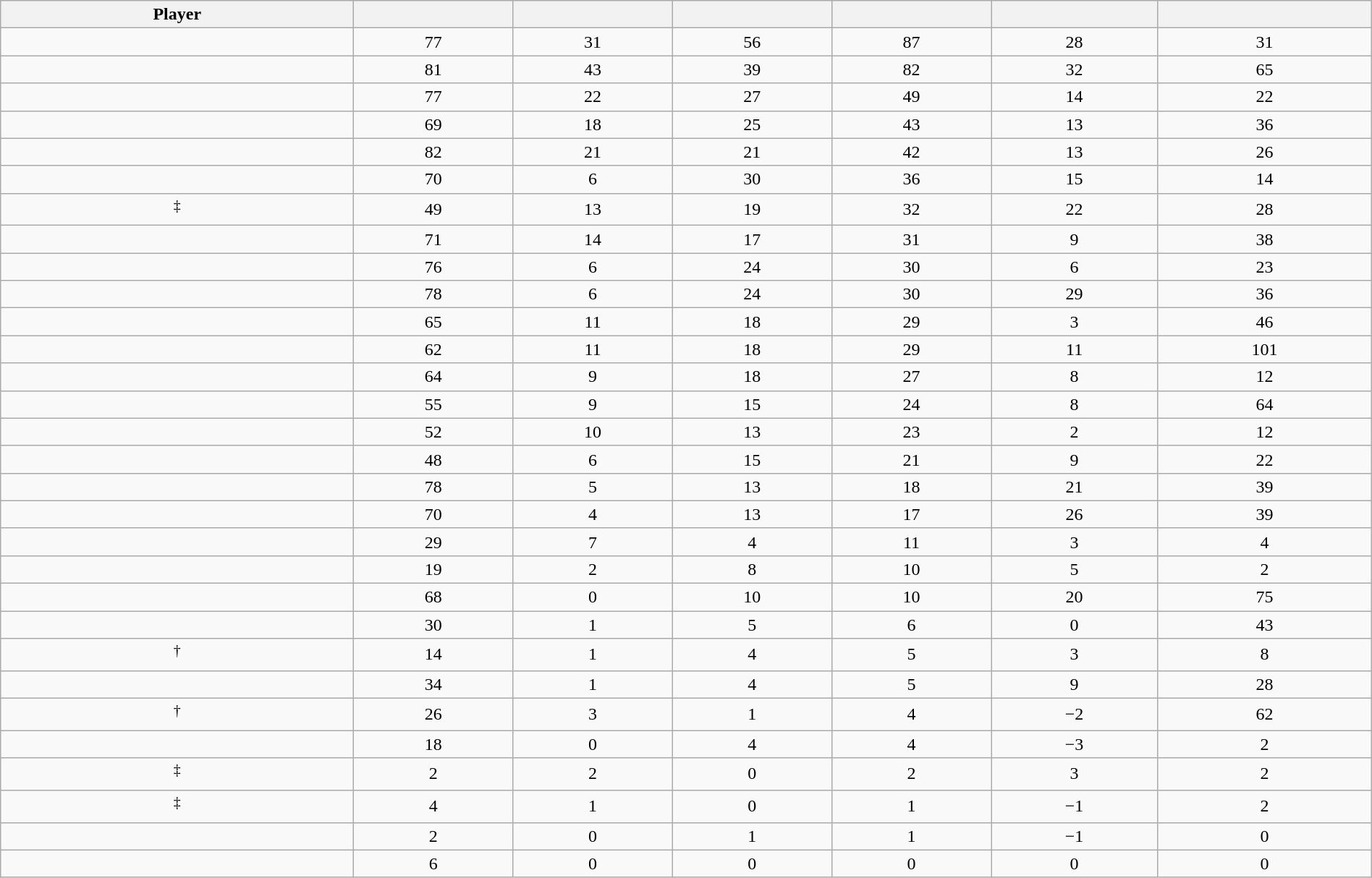<table class="wikitable sortable" style="width:100%; text-align:center;">
<tr>
<th>Player</th>
<th></th>
<th></th>
<th></th>
<th></th>
<th data-sort-type="number"></th>
<th></th>
</tr>
<tr>
<td></td>
<td>77</td>
<td>31</td>
<td>56</td>
<td>87</td>
<td>28</td>
<td>31</td>
</tr>
<tr>
<td></td>
<td>81</td>
<td>43</td>
<td>39</td>
<td>82</td>
<td>32</td>
<td>65</td>
</tr>
<tr>
<td></td>
<td>77</td>
<td>22</td>
<td>27</td>
<td>49</td>
<td>14</td>
<td>22</td>
</tr>
<tr>
<td></td>
<td>69</td>
<td>18</td>
<td>25</td>
<td>43</td>
<td>13</td>
<td>36</td>
</tr>
<tr>
<td></td>
<td>82</td>
<td>21</td>
<td>21</td>
<td>42</td>
<td>13</td>
<td>26</td>
</tr>
<tr>
<td></td>
<td>70</td>
<td>6</td>
<td>30</td>
<td>36</td>
<td>15</td>
<td>14</td>
</tr>
<tr>
<td><sup>‡</sup></td>
<td>49</td>
<td>13</td>
<td>19</td>
<td>32</td>
<td>22</td>
<td>28</td>
</tr>
<tr>
<td></td>
<td>71</td>
<td>14</td>
<td>17</td>
<td>31</td>
<td>9</td>
<td>38</td>
</tr>
<tr>
<td></td>
<td>76</td>
<td>6</td>
<td>24</td>
<td>30</td>
<td>6</td>
<td>23</td>
</tr>
<tr>
<td></td>
<td>78</td>
<td>6</td>
<td>24</td>
<td>30</td>
<td>29</td>
<td>36</td>
</tr>
<tr>
<td></td>
<td>65</td>
<td>11</td>
<td>18</td>
<td>29</td>
<td>3</td>
<td>46</td>
</tr>
<tr>
<td></td>
<td>62</td>
<td>11</td>
<td>18</td>
<td>29</td>
<td>11</td>
<td>101</td>
</tr>
<tr>
<td></td>
<td>64</td>
<td>9</td>
<td>18</td>
<td>27</td>
<td>8</td>
<td>12</td>
</tr>
<tr>
<td></td>
<td>55</td>
<td>9</td>
<td>15</td>
<td>24</td>
<td>8</td>
<td>64</td>
</tr>
<tr>
<td></td>
<td>52</td>
<td>10</td>
<td>13</td>
<td>23</td>
<td>2</td>
<td>12</td>
</tr>
<tr>
<td></td>
<td>48</td>
<td>6</td>
<td>15</td>
<td>21</td>
<td>9</td>
<td>22</td>
</tr>
<tr>
<td></td>
<td>78</td>
<td>5</td>
<td>13</td>
<td>18</td>
<td>21</td>
<td>39</td>
</tr>
<tr>
<td></td>
<td>70</td>
<td>4</td>
<td>13</td>
<td>17</td>
<td>26</td>
<td>39</td>
</tr>
<tr>
<td></td>
<td>29</td>
<td>7</td>
<td>4</td>
<td>11</td>
<td>3</td>
<td>4</td>
</tr>
<tr>
<td></td>
<td>19</td>
<td>2</td>
<td>8</td>
<td>10</td>
<td>5</td>
<td>2</td>
</tr>
<tr>
<td></td>
<td>68</td>
<td>0</td>
<td>10</td>
<td>10</td>
<td>20</td>
<td>75</td>
</tr>
<tr>
<td></td>
<td>30</td>
<td>1</td>
<td>5</td>
<td>6</td>
<td>0</td>
<td>43</td>
</tr>
<tr>
<td><sup>†</sup></td>
<td>14</td>
<td>1</td>
<td>4</td>
<td>5</td>
<td>3</td>
<td>8</td>
</tr>
<tr>
<td></td>
<td>34</td>
<td>1</td>
<td>4</td>
<td>5</td>
<td>9</td>
<td>28</td>
</tr>
<tr>
<td><sup>†</sup></td>
<td>26</td>
<td>3</td>
<td>1</td>
<td>4</td>
<td>−2</td>
<td>62</td>
</tr>
<tr>
<td></td>
<td>18</td>
<td>0</td>
<td>4</td>
<td>4</td>
<td>−3</td>
<td>2</td>
</tr>
<tr>
<td><sup>‡</sup></td>
<td>2</td>
<td>2</td>
<td>0</td>
<td>2</td>
<td>3</td>
<td>2</td>
</tr>
<tr>
<td><sup>‡</sup></td>
<td>4</td>
<td>1</td>
<td>0</td>
<td>1</td>
<td>−1</td>
<td>2</td>
</tr>
<tr>
<td></td>
<td>2</td>
<td>0</td>
<td>1</td>
<td>1</td>
<td>−1</td>
<td>0</td>
</tr>
<tr>
<td></td>
<td>6</td>
<td>0</td>
<td>0</td>
<td>0</td>
<td>0</td>
<td>0</td>
</tr>
</table>
